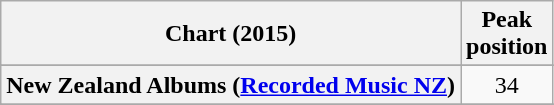<table class="wikitable sortable plainrowheaders" style="text-align:center">
<tr>
<th scope="col">Chart (2015)</th>
<th scope="col">Peak<br>position</th>
</tr>
<tr>
</tr>
<tr>
<th scope="row">New Zealand Albums (<a href='#'>Recorded Music NZ</a>)</th>
<td>34</td>
</tr>
<tr>
</tr>
<tr>
</tr>
</table>
